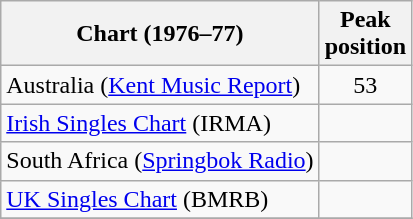<table class="wikitable sortable">
<tr>
<th>Chart (1976–77)</th>
<th>Peak<br> position</th>
</tr>
<tr>
<td>Australia (<a href='#'>Kent Music Report</a>)</td>
<td style="text-align:center;">53</td>
</tr>
<tr>
<td><a href='#'>Irish Singles Chart</a> (IRMA)</td>
<td></td>
</tr>
<tr>
<td>South Africa (<a href='#'>Springbok Radio</a>)</td>
<td></td>
</tr>
<tr>
<td><a href='#'>UK Singles Chart</a> (BMRB)</td>
<td></td>
</tr>
<tr>
</tr>
</table>
